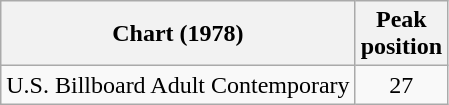<table class="wikitable sortable">
<tr>
<th align="left">Chart (1978)</th>
<th align="left">Peak<br>position</th>
</tr>
<tr>
<td align="left">U.S. Billboard Adult Contemporary</td>
<td style="text-align:center;">27</td>
</tr>
</table>
